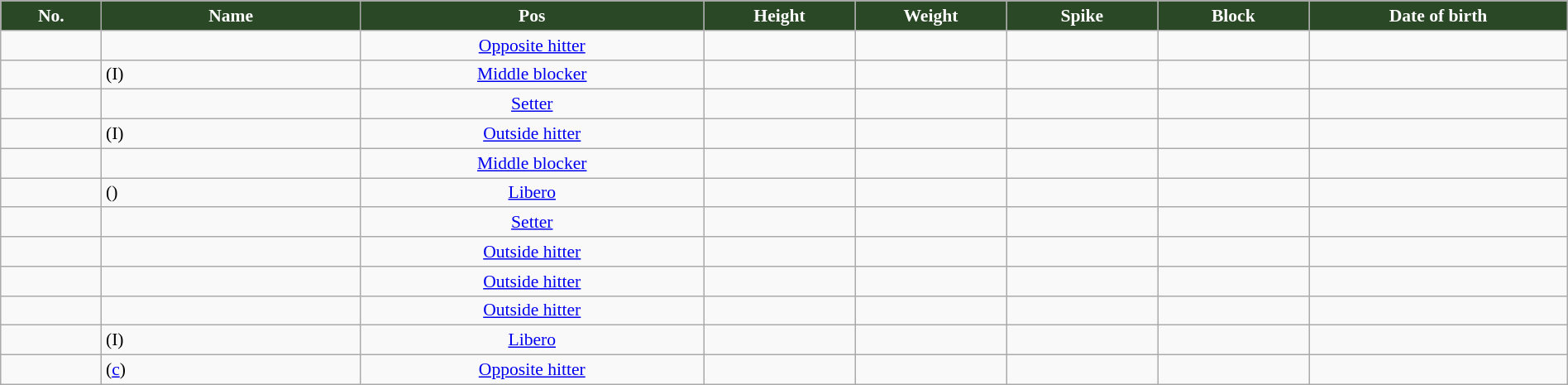<table class="wikitable sortable" style="font-size:90%; text-align:center; width:100%;">
<tr>
<th style="background:#2A4826; color:white;">No.</th>
<th style="width:14em; background:#2A4826; color:white;">Name</th>
<th style="background:#2A4826; color:white;">Pos</th>
<th style="width:8em; background:#2A4826; color:white;">Height</th>
<th style="width:8em; background:#2A4826; color:white;">Weight</th>
<th style="width:8em; background:#2A4826; color:white;">Spike</th>
<th style="width:8em; background:#2A4826; color:white;">Block</th>
<th style="width:14em; background:#2A4826; color:white;">Date of birth</th>
</tr>
<tr>
<td></td>
<td align=left></td>
<td><a href='#'>Opposite hitter</a></td>
<td></td>
<td></td>
<td></td>
<td></td>
<td align=left></td>
</tr>
<tr>
<td></td>
<td align=left> (I)</td>
<td><a href='#'>Middle blocker</a></td>
<td></td>
<td></td>
<td></td>
<td></td>
<td align=left></td>
</tr>
<tr>
<td></td>
<td align=left></td>
<td><a href='#'>Setter</a></td>
<td></td>
<td></td>
<td></td>
<td></td>
<td align=left></td>
</tr>
<tr>
<td></td>
<td align=left> (I)</td>
<td><a href='#'>Outside hitter</a></td>
<td></td>
<td></td>
<td></td>
<td></td>
<td align=left></td>
</tr>
<tr>
<td></td>
<td align=left></td>
<td><a href='#'>Middle blocker</a></td>
<td></td>
<td></td>
<td></td>
<td></td>
<td align=left></td>
</tr>
<tr>
<td></td>
<td align=left> ()</td>
<td><a href='#'>Libero</a></td>
<td></td>
<td></td>
<td></td>
<td></td>
<td align=left></td>
</tr>
<tr>
<td></td>
<td align=left></td>
<td><a href='#'>Setter</a></td>
<td></td>
<td></td>
<td></td>
<td></td>
<td align=left></td>
</tr>
<tr>
<td></td>
<td align=left></td>
<td><a href='#'>Outside hitter</a></td>
<td></td>
<td></td>
<td></td>
<td></td>
<td align=left></td>
</tr>
<tr>
<td></td>
<td align=left></td>
<td><a href='#'>Outside hitter</a></td>
<td></td>
<td></td>
<td></td>
<td></td>
<td align=left></td>
</tr>
<tr>
<td></td>
<td align=left></td>
<td><a href='#'>Outside hitter</a></td>
<td></td>
<td></td>
<td></td>
<td></td>
<td align=left></td>
</tr>
<tr>
<td></td>
<td align=left> (I)</td>
<td><a href='#'>Libero</a></td>
<td></td>
<td></td>
<td></td>
<td></td>
<td align=left></td>
</tr>
<tr>
<td></td>
<td align=left> (<a href='#'>c</a>)</td>
<td><a href='#'>Opposite hitter</a></td>
<td></td>
<td></td>
<td></td>
<td></td>
<td align=left></td>
</tr>
</table>
